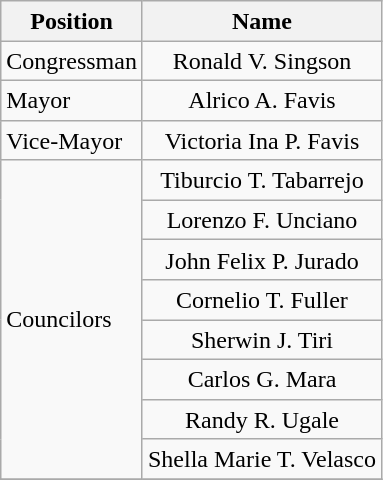<table class="wikitable" style="line-height:1.20em; font-size:100%;">
<tr>
<th>Position</th>
<th>Name</th>
</tr>
<tr>
<td>Congressman</td>
<td style="text-align:center;">Ronald V. Singson</td>
</tr>
<tr>
<td>Mayor</td>
<td style="text-align:center;">Alrico A. Favis</td>
</tr>
<tr>
<td>Vice-Mayor</td>
<td style="text-align:center;">Victoria Ina P. Favis</td>
</tr>
<tr>
<td rowspan=8>Councilors</td>
<td style="text-align:center;">Tiburcio T. Tabarrejo</td>
</tr>
<tr>
<td style="text-align:center;">Lorenzo F. Unciano</td>
</tr>
<tr>
<td style="text-align:center;">John Felix P. Jurado</td>
</tr>
<tr>
<td style="text-align:center;">Cornelio T. Fuller</td>
</tr>
<tr>
<td style="text-align:center;">Sherwin J. Tiri</td>
</tr>
<tr>
<td style="text-align:center;">Carlos G. Mara</td>
</tr>
<tr>
<td style="text-align:center;">Randy R. Ugale</td>
</tr>
<tr>
<td style="text-align:center;">Shella Marie T. Velasco</td>
</tr>
<tr>
</tr>
</table>
